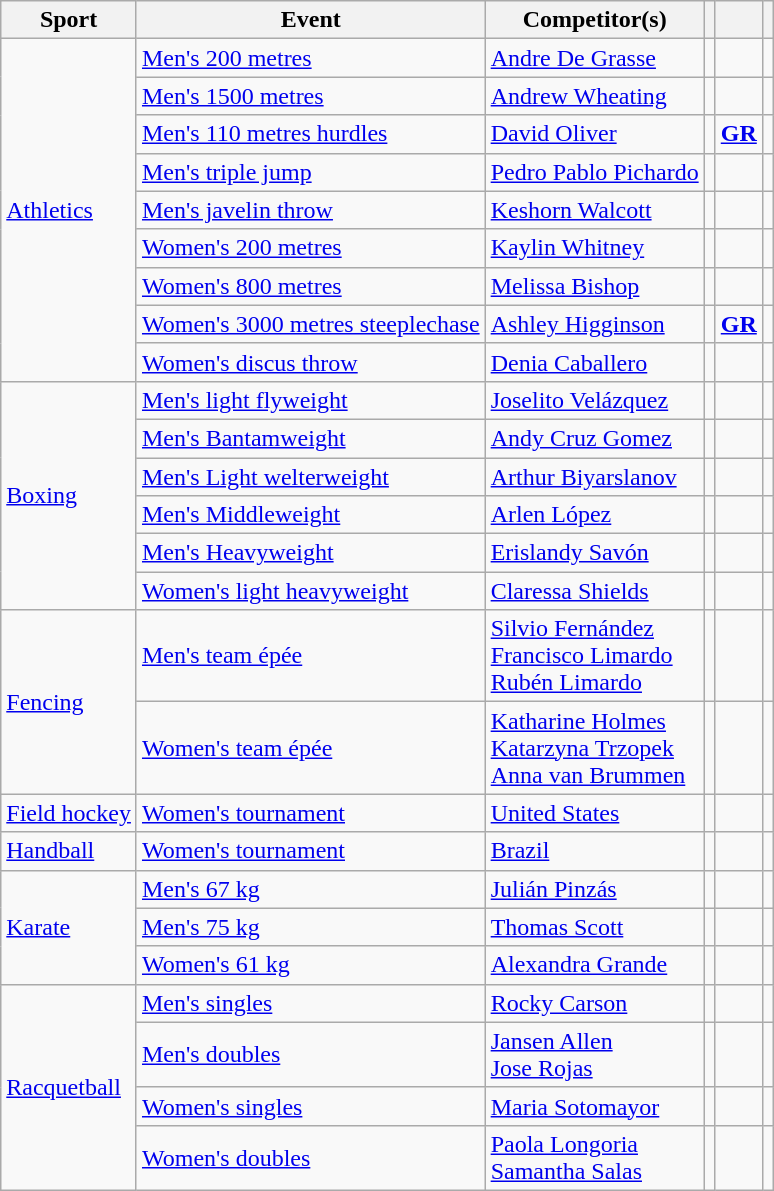<table class="wikitable">
<tr>
<th>Sport</th>
<th>Event</th>
<th>Competitor(s)</th>
<th></th>
<th></th>
<th></th>
</tr>
<tr>
<td rowspan="9"><a href='#'>Athletics</a></td>
<td><a href='#'>Men's 200 metres</a></td>
<td><a href='#'>Andre De Grasse</a></td>
<td></td>
<td></td>
<td></td>
</tr>
<tr>
<td><a href='#'>Men's 1500 metres</a></td>
<td><a href='#'>Andrew Wheating</a></td>
<td></td>
<td></td>
<td></td>
</tr>
<tr>
<td><a href='#'>Men's 110 metres hurdles</a></td>
<td><a href='#'>David Oliver</a></td>
<td></td>
<td><strong><a href='#'>GR</a></strong></td>
<td></td>
</tr>
<tr>
<td><a href='#'>Men's triple jump</a></td>
<td><a href='#'>Pedro Pablo Pichardo</a></td>
<td></td>
<td></td>
<td></td>
</tr>
<tr>
<td><a href='#'>Men's javelin throw</a></td>
<td><a href='#'>Keshorn Walcott</a></td>
<td></td>
<td></td>
<td></td>
</tr>
<tr>
<td><a href='#'>Women's 200 metres</a></td>
<td><a href='#'>Kaylin Whitney</a></td>
<td></td>
<td></td>
<td></td>
</tr>
<tr>
<td><a href='#'>Women's 800 metres</a></td>
<td><a href='#'>Melissa Bishop</a></td>
<td></td>
<td></td>
<td></td>
</tr>
<tr>
<td><a href='#'>Women's 3000 metres steeplechase</a></td>
<td><a href='#'>Ashley Higginson</a></td>
<td></td>
<td><strong><a href='#'>GR</a></strong></td>
<td></td>
</tr>
<tr>
<td><a href='#'>Women's discus throw</a></td>
<td><a href='#'>Denia Caballero</a></td>
<td></td>
<td></td>
<td></td>
</tr>
<tr>
<td rowspan="6"><a href='#'>Boxing</a></td>
<td><a href='#'>Men's light flyweight</a></td>
<td><a href='#'>Joselito Velázquez</a></td>
<td></td>
<td></td>
<td></td>
</tr>
<tr>
<td><a href='#'>Men's Bantamweight</a></td>
<td><a href='#'>Andy Cruz Gomez</a></td>
<td></td>
<td></td>
<td></td>
</tr>
<tr>
<td><a href='#'>Men's Light welterweight</a></td>
<td><a href='#'>Arthur Biyarslanov</a></td>
<td></td>
<td></td>
<td></td>
</tr>
<tr>
<td><a href='#'>Men's Middleweight</a></td>
<td><a href='#'>Arlen López</a></td>
<td></td>
<td></td>
<td></td>
</tr>
<tr>
<td><a href='#'>Men's Heavyweight</a></td>
<td><a href='#'>Erislandy Savón</a></td>
<td></td>
<td></td>
<td></td>
</tr>
<tr>
<td><a href='#'>Women's light heavyweight</a></td>
<td><a href='#'>Claressa Shields</a></td>
<td></td>
<td></td>
<td></td>
</tr>
<tr>
<td rowspan="2"><a href='#'>Fencing</a></td>
<td><a href='#'>Men's team épée</a></td>
<td><a href='#'>Silvio Fernández</a><br><a href='#'>Francisco Limardo</a><br><a href='#'>Rubén Limardo</a></td>
<td></td>
<td></td>
<td></td>
</tr>
<tr>
<td><a href='#'>Women's team épée</a></td>
<td><a href='#'>Katharine Holmes</a><br><a href='#'>Katarzyna Trzopek</a><br><a href='#'>Anna van Brummen</a></td>
<td></td>
<td></td>
<td></td>
</tr>
<tr>
<td><a href='#'>Field hockey</a></td>
<td><a href='#'>Women's tournament</a></td>
<td><a href='#'>United States</a></td>
<td></td>
<td></td>
<td></td>
</tr>
<tr>
<td><a href='#'>Handball</a></td>
<td><a href='#'>Women's tournament</a></td>
<td><a href='#'>Brazil</a></td>
<td></td>
<td></td>
<td></td>
</tr>
<tr>
<td rowspan="3"><a href='#'>Karate</a></td>
<td><a href='#'>Men's 67 kg</a></td>
<td><a href='#'>Julián Pinzás</a></td>
<td></td>
<td></td>
<td></td>
</tr>
<tr>
<td><a href='#'>Men's 75 kg</a></td>
<td><a href='#'>Thomas Scott</a></td>
<td></td>
<td></td>
<td></td>
</tr>
<tr>
<td><a href='#'>Women's 61 kg</a></td>
<td><a href='#'>Alexandra Grande</a></td>
<td></td>
<td></td>
<td></td>
</tr>
<tr>
<td rowspan="4"><a href='#'>Racquetball</a></td>
<td><a href='#'>Men's singles</a></td>
<td><a href='#'>Rocky Carson</a></td>
<td></td>
<td></td>
<td></td>
</tr>
<tr>
<td><a href='#'>Men's doubles</a></td>
<td><a href='#'>Jansen Allen</a><br><a href='#'>Jose Rojas</a></td>
<td></td>
<td></td>
<td></td>
</tr>
<tr>
<td><a href='#'>Women's singles</a></td>
<td><a href='#'>Maria Sotomayor</a></td>
<td></td>
<td></td>
<td></td>
</tr>
<tr>
<td><a href='#'>Women's doubles</a></td>
<td><a href='#'>Paola Longoria</a><br><a href='#'>Samantha Salas</a></td>
<td></td>
<td></td>
<td></td>
</tr>
</table>
